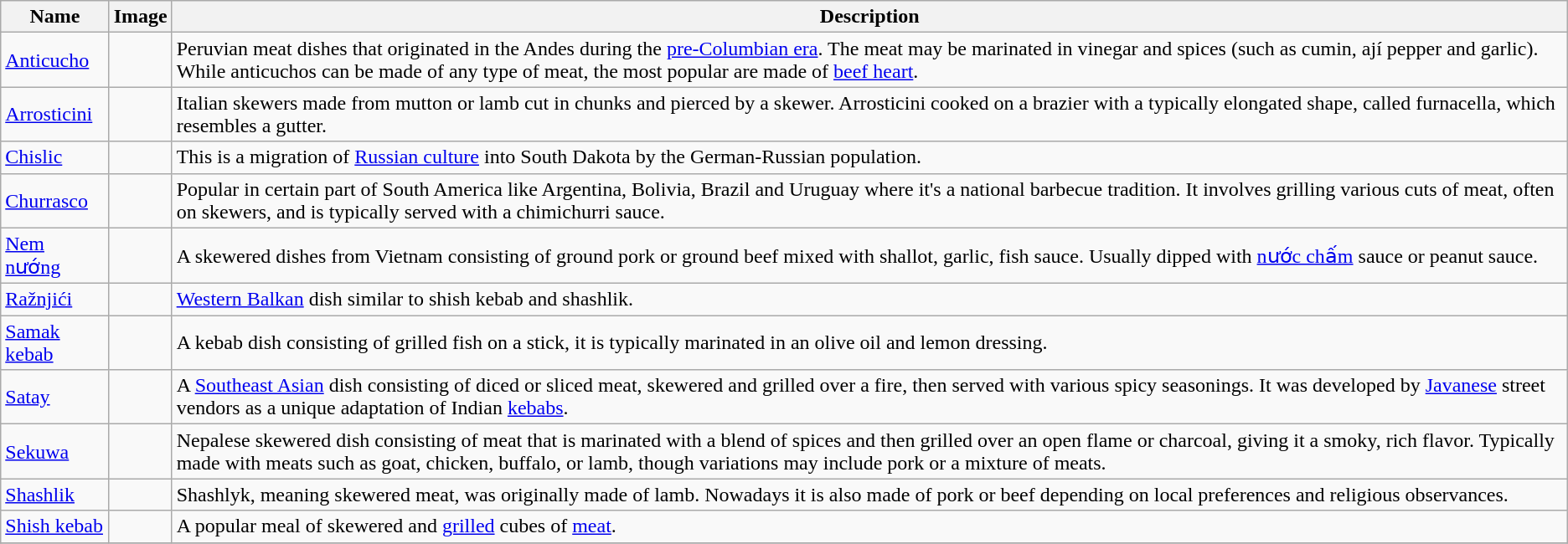<table class="wikitable sortable">
<tr>
<th>Name</th>
<th class="unsortable">Image</th>
<th>Description</th>
</tr>
<tr>
<td><a href='#'>Anticucho</a></td>
<td></td>
<td>Peruvian meat dishes that originated in the Andes during the <a href='#'>pre-Columbian era</a>. The meat may be marinated in vinegar and spices (such as cumin, ají pepper and garlic). While anticuchos can be made of any type of meat, the most popular are made of <a href='#'>beef heart</a>.</td>
</tr>
<tr>
<td><a href='#'>Arrosticini</a></td>
<td></td>
<td>Italian skewers made from mutton or lamb cut in chunks and pierced by a skewer. Arrosticini cooked on a brazier with a typically elongated shape, called furnacella, which resembles a gutter.</td>
</tr>
<tr>
<td><a href='#'>Chislic</a></td>
<td></td>
<td>This is a migration of <a href='#'>Russian culture</a> into South Dakota by the German-Russian population.</td>
</tr>
<tr>
<td><a href='#'>Churrasco</a></td>
<td></td>
<td>Popular in certain part of South America like Argentina, Bolivia, Brazil and Uruguay where it's a national barbecue tradition. It involves grilling various cuts of meat, often on skewers, and is typically served with a chimichurri sauce.</td>
</tr>
<tr>
<td><a href='#'>Nem nướng</a></td>
<td></td>
<td>A skewered dishes from Vietnam consisting of ground pork or ground beef mixed with shallot, garlic, fish sauce. Usually dipped with <a href='#'>nước chấm</a> sauce or peanut sauce.</td>
</tr>
<tr>
<td><a href='#'>Ražnjići</a></td>
<td></td>
<td><a href='#'>Western Balkan</a> dish similar to shish kebab and shashlik.</td>
</tr>
<tr>
<td><a href='#'>Samak kebab</a></td>
<td></td>
<td>A kebab dish consisting of grilled fish on a stick, it is typically marinated in an olive oil and lemon dressing.</td>
</tr>
<tr>
<td><a href='#'>Satay</a></td>
<td></td>
<td>A <a href='#'>Southeast Asian</a> dish consisting of diced or sliced meat, skewered and grilled over a fire, then served with various spicy seasonings. It was developed by <a href='#'>Javanese</a> street vendors as a unique adaptation of Indian <a href='#'>kebabs</a>.</td>
</tr>
<tr>
<td><a href='#'>Sekuwa</a></td>
<td></td>
<td>Nepalese skewered dish consisting of meat that is marinated with a blend of spices and then grilled over an open flame or charcoal, giving it a smoky, rich flavor. Typically made with meats such as goat, chicken, buffalo, or lamb, though variations may include pork or a mixture of meats.</td>
</tr>
<tr>
<td><a href='#'>Shashlik</a></td>
<td></td>
<td>Shashlyk, meaning skewered meat, was originally made of lamb. Nowadays it is also made of pork or beef depending on local preferences and religious observances.</td>
</tr>
<tr>
<td><a href='#'>Shish kebab</a></td>
<td></td>
<td>A popular meal of skewered and <a href='#'>grilled</a> cubes of <a href='#'>meat</a>.</td>
</tr>
<tr>
</tr>
</table>
